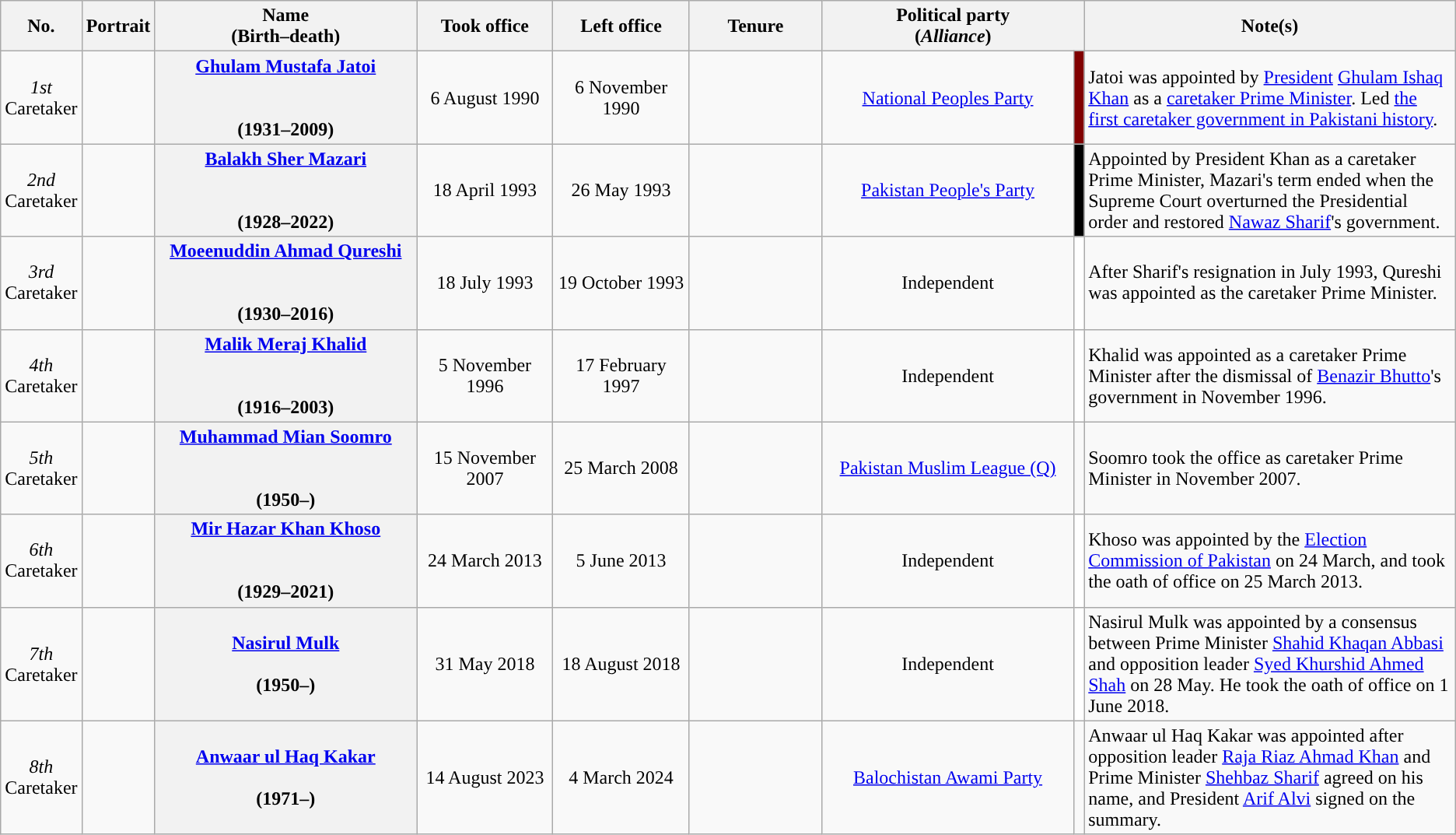<table class="wikitable sortable plainrowheaders">
<tr>
<th width=1%>No.</th>
<th style="width:100px;">Portrait</th>
<th width=20%>Name<br>(Birth–death)</th>
<th width=10%>Took office</th>
<th width=10%>Left office</th>
<th width=10%>Tenure</th>
<th colspan="2" width=20%>Political party<br>(<em>Alliance</em>)</th>
<th width=40%>Note(s)</th>
</tr>
<tr>
<td align="center"><em>1st</em> Caretaker</td>
<td align="center"></td>
<th scope=row align="center"><a href='#'>Ghulam Mustafa Jatoi</a><br><br><br>(1931–2009)</th>
<td align="center">6 August 1990</td>
<td align="center">6 November 1990</td>
<td align="center"></td>
<td align="center"><a href='#'>National Peoples Party</a></td>
<td align=center style="background-color: Maroon"></td>
<td>Jatoi was appointed by <a href='#'>President</a> <a href='#'>Ghulam Ishaq Khan</a> as a <a href='#'>caretaker Prime Minister</a>. Led <a href='#'>the first caretaker government in Pakistani history</a>.</td>
</tr>
<tr>
<td align="center"><em>2nd</em> Caretaker</td>
<td align="center"></td>
<th scope=row align="center"><a href='#'>Balakh Sher Mazari</a><br><br><br>(1928–2022)</th>
<td align="center">18 April 1993</td>
<td align="center">26 May 1993</td>
<td align="center"></td>
<td align="center"><a href='#'>Pakistan People's Party</a></td>
<td align=center style="background-color: Black"></td>
<td>Appointed by President Khan as a caretaker Prime Minister, Mazari's term ended when the Supreme Court overturned the Presidential order and restored <a href='#'>Nawaz Sharif</a>'s government.</td>
</tr>
<tr>
<td align="center"><em>3rd</em> Caretaker</td>
<td align="center"></td>
<th scope=row align="center"><a href='#'>Moeenuddin Ahmad Qureshi</a><br><br><br>(1930–2016)</th>
<td align="center">18 July 1993</td>
<td align="center">19 October 1993</td>
<td align="center"></td>
<td align="center">Independent</td>
<td align=center style="background-color: White"></td>
<td>After Sharif's resignation in July 1993, Qureshi was appointed as the caretaker Prime Minister.</td>
</tr>
<tr>
<td align="center"><em>4th</em> Caretaker</td>
<td align="center"></td>
<th scope=row align="center"><a href='#'>Malik Meraj Khalid</a><br><br><br>(1916–2003)</th>
<td align="center">5 November 1996</td>
<td align="center">17 February 1997</td>
<td align="center"></td>
<td align="center">Independent</td>
<td align=center style="background-color: White"></td>
<td>Khalid was appointed as a caretaker Prime Minister after the dismissal of <a href='#'>Benazir Bhutto</a>'s government in November 1996.</td>
</tr>
<tr>
<td align="center"><em>5th</em> Caretaker</td>
<td align="center"></td>
<th scope=row align="center"><a href='#'>Muhammad Mian Soomro</a><br><br><br>(1950–)</th>
<td align="center">15 November 2007</td>
<td align="center">25 March 2008</td>
<td align="center"></td>
<td align="center"><a href='#'>Pakistan Muslim League (Q)</a></td>
<td align=center style="background-color: "></td>
<td>Soomro took the office as caretaker Prime Minister in November 2007.</td>
</tr>
<tr>
<td align="center"><em>6th</em> Caretaker</td>
<td align="center"></td>
<th scope=row align="center"><a href='#'>Mir Hazar Khan Khoso</a><br><br><br>(1929–2021)</th>
<td align="center">24 March 2013</td>
<td align="center">5 June 2013</td>
<td align="center"></td>
<td align="center">Independent</td>
<td align=center style="background-color: White"></td>
<td>Khoso was appointed by the <a href='#'>Election Commission of Pakistan</a> on 24 March, and took the oath of office on 25 March 2013.</td>
</tr>
<tr>
<td align="center"><em>7th</em> Caretaker</td>
<td align="center"></td>
<th scope=row align="center"><a href='#'>Nasirul Mulk</a><br><br>(1950–)</th>
<td align="center">31 May 2018</td>
<td align="center">18 August 2018</td>
<td align="center"></td>
<td align="center">Independent</td>
<td align=center style="background-color: White"></td>
<td>Nasirul Mulk was appointed by a consensus between Prime Minister <a href='#'>Shahid Khaqan Abbasi</a> and opposition leader <a href='#'>Syed Khurshid Ahmed Shah</a> on 28 May. He took the oath of office on 1 June 2018.</td>
</tr>
<tr>
<td align="center"><em>8th</em> Caretaker</td>
<td align="center"></td>
<th scope=row align="center"><a href='#'>Anwaar ul Haq Kakar</a><br><br>(1971–)</th>
<td align="center">14 August 2023</td>
<td align="center">4 March 2024</td>
<td align="center"></td>
<td align="center"><a href='#'>Balochistan Awami Party</a></td>
<td align=center style="background-color: "></td>
<td>Anwaar ul Haq Kakar was appointed after opposition leader <a href='#'>Raja Riaz Ahmad Khan</a> and Prime Minister <a href='#'>Shehbaz Sharif</a> agreed on his name, and President <a href='#'>Arif Alvi</a> signed on the summary.</td>
</tr>
</table>
